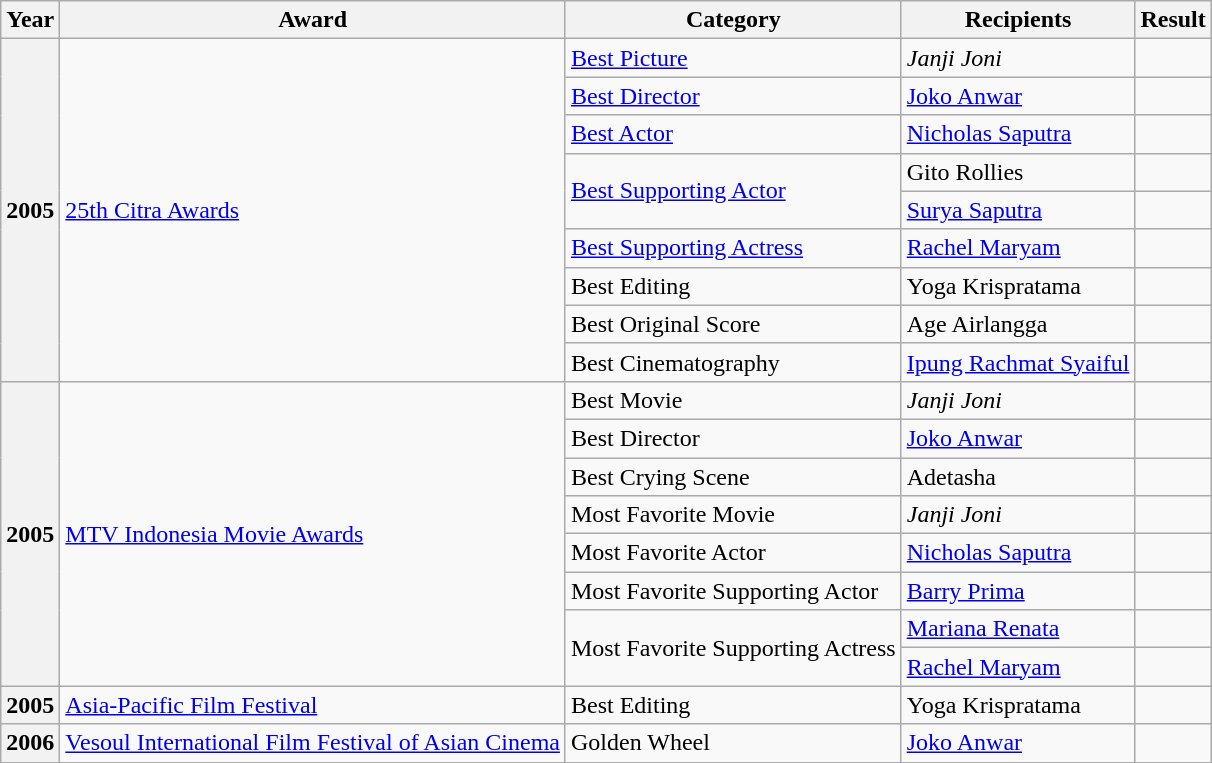<table class="wikitable sortable">
<tr>
<th>Year</th>
<th>Award</th>
<th>Category</th>
<th>Recipients</th>
<th>Result</th>
</tr>
<tr>
<th rowspan="9">2005</th>
<td rowspan="9"><a href='#'>25th Citra Awards</a></td>
<td><a href='#'>Best Picture</a></td>
<td><em>Janji Joni</em></td>
<td></td>
</tr>
<tr>
<td><a href='#'>Best Director</a></td>
<td><a href='#'>Joko Anwar</a></td>
<td></td>
</tr>
<tr>
<td><a href='#'>Best Actor</a></td>
<td><a href='#'>Nicholas Saputra</a></td>
<td></td>
</tr>
<tr>
<td rowspan="2"><a href='#'>Best Supporting Actor</a></td>
<td>Gito Rollies</td>
<td></td>
</tr>
<tr>
<td><a href='#'>Surya Saputra</a></td>
<td></td>
</tr>
<tr>
<td><a href='#'>Best Supporting Actress</a></td>
<td><a href='#'>Rachel Maryam</a></td>
<td></td>
</tr>
<tr>
<td>Best Editing</td>
<td>Yoga Krispratama</td>
<td></td>
</tr>
<tr>
<td>Best Original Score</td>
<td>Age Airlangga</td>
<td></td>
</tr>
<tr>
<td>Best Cinematography</td>
<td><a href='#'>Ipung Rachmat Syaiful</a></td>
<td></td>
</tr>
<tr>
<th rowspan="8">2005</th>
<td rowspan="8"><a href='#'>MTV Indonesia Movie Awards</a></td>
<td>Best Movie</td>
<td><em>Janji Joni</em></td>
<td></td>
</tr>
<tr>
<td>Best Director</td>
<td><a href='#'>Joko Anwar</a></td>
<td></td>
</tr>
<tr>
<td>Best Crying Scene</td>
<td>Adetasha</td>
<td></td>
</tr>
<tr>
<td>Most Favorite Movie</td>
<td><em>Janji Joni</em></td>
<td></td>
</tr>
<tr>
<td>Most Favorite Actor</td>
<td><a href='#'>Nicholas Saputra</a></td>
<td></td>
</tr>
<tr>
<td>Most Favorite Supporting Actor</td>
<td><a href='#'>Barry Prima</a></td>
<td></td>
</tr>
<tr>
<td rowspan="2">Most Favorite Supporting Actress</td>
<td><a href='#'>Mariana Renata</a></td>
<td></td>
</tr>
<tr>
<td><a href='#'>Rachel Maryam</a></td>
<td></td>
</tr>
<tr>
<th>2005</th>
<td><a href='#'>Asia-Pacific Film Festival</a></td>
<td>Best Editing</td>
<td>Yoga Krispratama</td>
<td></td>
</tr>
<tr>
<th>2006</th>
<td><a href='#'>Vesoul International Film Festival of Asian Cinema</a></td>
<td>Golden Wheel</td>
<td><a href='#'>Joko Anwar</a></td>
<td></td>
</tr>
<tr>
</tr>
</table>
